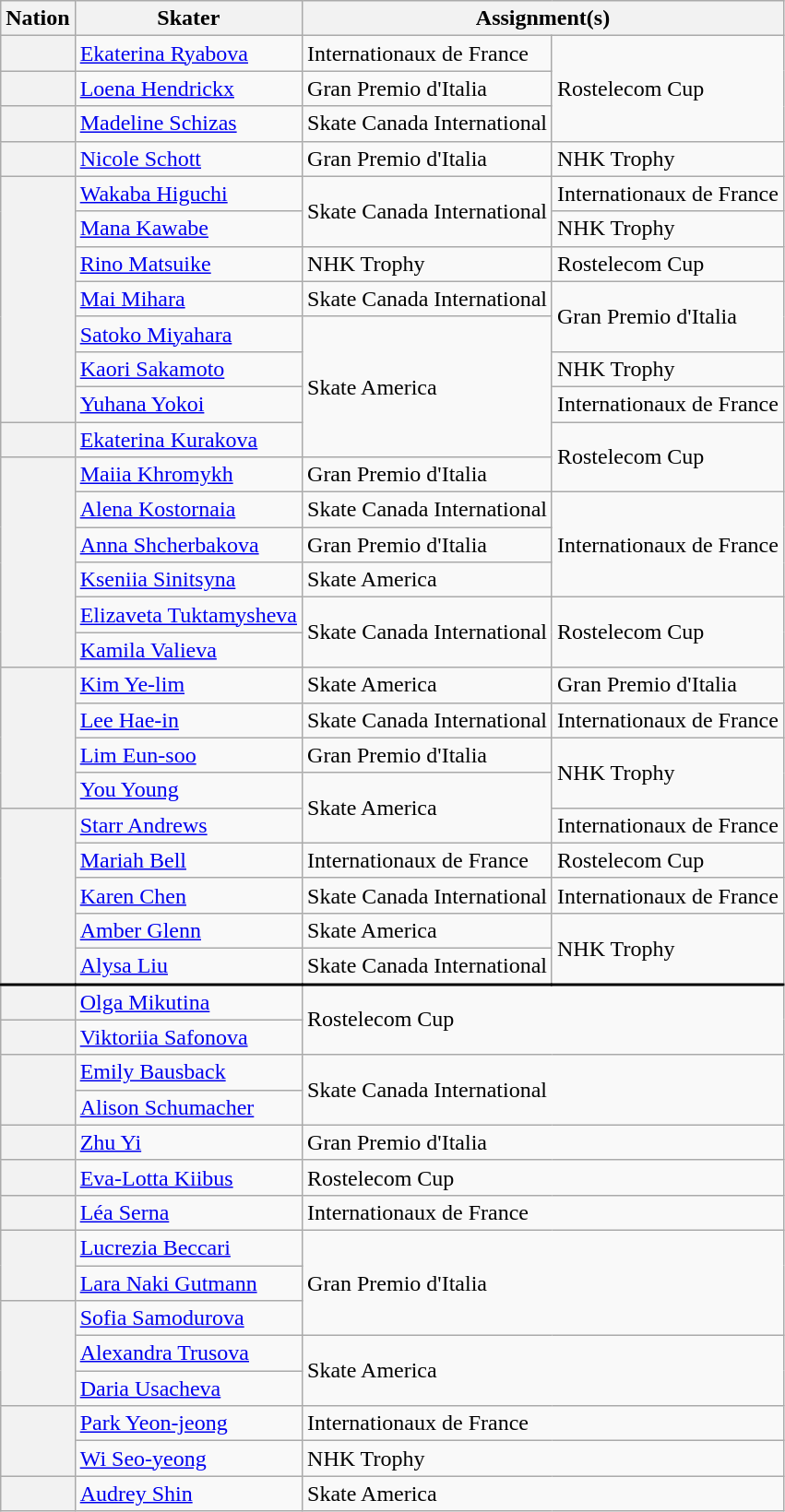<table class="wikitable unsortable" style="text-align:left">
<tr>
<th scope="col">Nation</th>
<th scope="col">Skater</th>
<th scope="col" colspan="2">Assignment(s)</th>
</tr>
<tr>
<th scope="row" style="text-align:left"></th>
<td><a href='#'>Ekaterina Ryabova</a></td>
<td>Internationaux de France</td>
<td rowspan="3">Rostelecom Cup</td>
</tr>
<tr>
<th scope="row" style="text-align:left"></th>
<td><a href='#'>Loena Hendrickx</a></td>
<td>Gran Premio d'Italia</td>
</tr>
<tr>
<th scope="row" style="text-align:left"></th>
<td><a href='#'>Madeline Schizas</a></td>
<td>Skate Canada International</td>
</tr>
<tr>
<th scope="row" style="text-align:left"></th>
<td><a href='#'>Nicole Schott</a></td>
<td>Gran Premio d'Italia</td>
<td>NHK Trophy</td>
</tr>
<tr>
<th scope="row" style="text-align:left" rowspan="7"></th>
<td><a href='#'>Wakaba Higuchi</a></td>
<td rowspan="2">Skate Canada International</td>
<td>Internationaux de France</td>
</tr>
<tr>
<td><a href='#'>Mana Kawabe</a></td>
<td>NHK Trophy</td>
</tr>
<tr>
<td><a href='#'>Rino Matsuike</a></td>
<td>NHK Trophy</td>
<td>Rostelecom Cup</td>
</tr>
<tr>
<td><a href='#'>Mai Mihara</a></td>
<td>Skate Canada International</td>
<td rowspan="2">Gran Premio d'Italia</td>
</tr>
<tr>
<td><a href='#'>Satoko Miyahara</a></td>
<td rowspan="4">Skate America</td>
</tr>
<tr>
<td><a href='#'>Kaori Sakamoto</a></td>
<td>NHK Trophy</td>
</tr>
<tr>
<td><a href='#'>Yuhana Yokoi</a></td>
<td>Internationaux de France</td>
</tr>
<tr>
<th scope="row" style="text-align:left"></th>
<td><a href='#'>Ekaterina Kurakova</a></td>
<td rowspan="2">Rostelecom Cup</td>
</tr>
<tr>
<th scope="row" style="text-align:left" rowspan="6"></th>
<td><a href='#'>Maiia Khromykh</a></td>
<td>Gran Premio d'Italia</td>
</tr>
<tr>
<td><a href='#'>Alena Kostornaia</a></td>
<td>Skate Canada International</td>
<td rowspan="3">Internationaux de France</td>
</tr>
<tr>
<td><a href='#'>Anna Shcherbakova</a></td>
<td>Gran Premio d'Italia</td>
</tr>
<tr>
<td><a href='#'>Kseniia Sinitsyna</a></td>
<td>Skate America</td>
</tr>
<tr>
<td><a href='#'>Elizaveta Tuktamysheva</a></td>
<td rowspan="2">Skate Canada International</td>
<td rowspan="2">Rostelecom Cup</td>
</tr>
<tr>
<td><a href='#'>Kamila Valieva</a></td>
</tr>
<tr>
<th scope="row" style="text-align:left" rowspan="4"></th>
<td><a href='#'>Kim Ye-lim</a></td>
<td>Skate America</td>
<td>Gran Premio d'Italia</td>
</tr>
<tr>
<td><a href='#'>Lee Hae-in</a></td>
<td>Skate Canada International</td>
<td>Internationaux de France</td>
</tr>
<tr>
<td><a href='#'>Lim Eun-soo</a></td>
<td>Gran Premio d'Italia</td>
<td rowspan="2">NHK Trophy</td>
</tr>
<tr>
<td><a href='#'>You Young</a></td>
<td rowspan="2">Skate America</td>
</tr>
<tr>
<th scope="row" style="text-align:left" rowspan="5"></th>
<td><a href='#'>Starr Andrews</a></td>
<td>Internationaux de France</td>
</tr>
<tr>
<td><a href='#'>Mariah Bell</a></td>
<td>Internationaux de France</td>
<td>Rostelecom Cup</td>
</tr>
<tr>
<td><a href='#'>Karen Chen</a></td>
<td>Skate Canada International</td>
<td>Internationaux de France</td>
</tr>
<tr>
<td><a href='#'>Amber Glenn</a></td>
<td>Skate America</td>
<td rowspan="2">NHK Trophy</td>
</tr>
<tr>
<td><a href='#'>Alysa Liu</a></td>
<td>Skate Canada International</td>
</tr>
<tr style="border-top:2.5px solid">
<th scope="row" style="text-align:left"></th>
<td><a href='#'>Olga Mikutina</a></td>
<td colspan="2" rowspan="2">Rostelecom Cup</td>
</tr>
<tr>
<th scope="row" style="text-align:left"></th>
<td><a href='#'>Viktoriia Safonova</a></td>
</tr>
<tr>
<th scope="row" style="text-align:left" rowspan="2"></th>
<td><a href='#'>Emily Bausback</a></td>
<td colspan="2" rowspan="2">Skate Canada International</td>
</tr>
<tr>
<td><a href='#'>Alison Schumacher</a></td>
</tr>
<tr>
<th scope="row" style="text-align:left"></th>
<td><a href='#'>Zhu Yi</a></td>
<td colspan="2">Gran Premio d'Italia</td>
</tr>
<tr>
<th scope="row" style="text-align:left"></th>
<td><a href='#'>Eva-Lotta Kiibus</a></td>
<td colspan="2">Rostelecom Cup</td>
</tr>
<tr>
<th scope="row" style="text-align:left"></th>
<td><a href='#'>Léa Serna</a></td>
<td colspan="2">Internationaux de France</td>
</tr>
<tr>
<th scope="row" style="text-align:left" rowspan="2"></th>
<td><a href='#'>Lucrezia Beccari</a></td>
<td colspan="2" rowspan="3">Gran Premio d'Italia</td>
</tr>
<tr>
<td><a href='#'>Lara Naki Gutmann</a></td>
</tr>
<tr>
<th scope="row" style="text-align:left" rowspan="3"></th>
<td><a href='#'>Sofia Samodurova</a></td>
</tr>
<tr>
<td><a href='#'>Alexandra Trusova</a></td>
<td colspan="2" rowspan="2">Skate America</td>
</tr>
<tr>
<td><a href='#'>Daria Usacheva</a></td>
</tr>
<tr>
<th scope="row" style="text-align:left" rowspan="2"></th>
<td><a href='#'>Park Yeon-jeong</a></td>
<td colspan="2">Internationaux de France</td>
</tr>
<tr>
<td><a href='#'>Wi Seo-yeong</a></td>
<td colspan=2>NHK Trophy</td>
</tr>
<tr>
<th scope="row" style="text-align:left"></th>
<td><a href='#'>Audrey Shin</a></td>
<td colspan="2">Skate America</td>
</tr>
</table>
